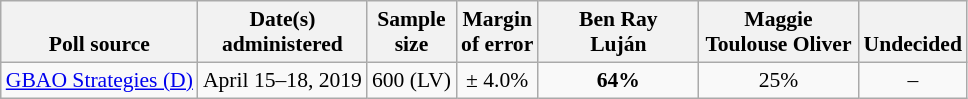<table class="wikitable" style="font-size:90%;text-align:center;">
<tr valign=bottom>
<th>Poll source</th>
<th>Date(s)<br>administered</th>
<th>Sample<br>size</th>
<th>Margin<br>of error</th>
<th style="width:100px;">Ben Ray<br>Luján</th>
<th style="width:100px;">Maggie<br>Toulouse Oliver</th>
<th>Undecided</th>
</tr>
<tr>
<td style="text-align:left;"><a href='#'>GBAO Strategies (D)</a></td>
<td>April 15–18, 2019</td>
<td>600 (LV)</td>
<td>± 4.0%</td>
<td><strong>64%</strong></td>
<td>25%</td>
<td>–</td>
</tr>
</table>
